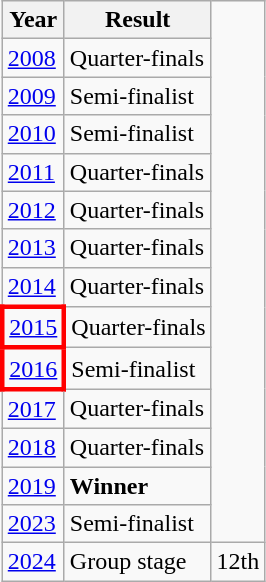<table class="wikitable">
<tr>
<th>Year</th>
<th>Result</th>
</tr>
<tr>
<td><a href='#'>2008</a></td>
<td>Quarter-finals</td>
</tr>
<tr>
<td><a href='#'>2009</a></td>
<td> Semi-finalist</td>
</tr>
<tr>
<td><a href='#'>2010</a></td>
<td> Semi-finalist</td>
</tr>
<tr>
<td><a href='#'>2011</a></td>
<td>Quarter-finals</td>
</tr>
<tr>
<td><a href='#'>2012</a></td>
<td>Quarter-finals</td>
</tr>
<tr>
<td><a href='#'>2013</a></td>
<td>Quarter-finals</td>
</tr>
<tr>
<td><a href='#'>2014</a></td>
<td>Quarter-finals</td>
</tr>
<tr>
<td style="border: 3px solid red"><a href='#'>2015</a></td>
<td>Quarter-finals</td>
</tr>
<tr>
<td style="border: 3px solid red"><a href='#'>2016</a></td>
<td> Semi-finalist</td>
</tr>
<tr>
<td><a href='#'>2017</a></td>
<td>Quarter-finals</td>
</tr>
<tr>
<td><a href='#'>2018</a></td>
<td>Quarter-finals</td>
</tr>
<tr>
<td><a href='#'>2019</a></td>
<td> <strong>Winner</strong></td>
</tr>
<tr>
<td><a href='#'>2023</a></td>
<td> Semi-finalist</td>
</tr>
<tr>
<td><a href='#'>2024</a></td>
<td>Group stage</td>
<td>12th</td>
</tr>
</table>
